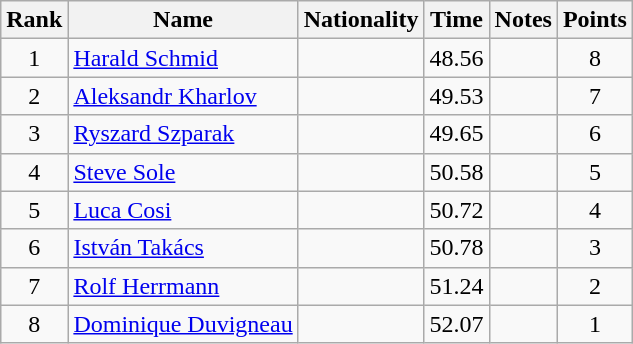<table class="wikitable sortable" style="text-align:center">
<tr>
<th>Rank</th>
<th>Name</th>
<th>Nationality</th>
<th>Time</th>
<th>Notes</th>
<th>Points</th>
</tr>
<tr>
<td>1</td>
<td align=left><a href='#'>Harald Schmid</a></td>
<td align=left></td>
<td>48.56</td>
<td></td>
<td>8</td>
</tr>
<tr>
<td>2</td>
<td align=left><a href='#'>Aleksandr Kharlov</a></td>
<td align=left></td>
<td>49.53</td>
<td></td>
<td>7</td>
</tr>
<tr>
<td>3</td>
<td align=left><a href='#'>Ryszard Szparak</a></td>
<td align=left></td>
<td>49.65</td>
<td></td>
<td>6</td>
</tr>
<tr>
<td>4</td>
<td align=left><a href='#'>Steve Sole</a></td>
<td align=left></td>
<td>50.58</td>
<td></td>
<td>5</td>
</tr>
<tr>
<td>5</td>
<td align=left><a href='#'>Luca Cosi</a></td>
<td align=left></td>
<td>50.72</td>
<td></td>
<td>4</td>
</tr>
<tr>
<td>6</td>
<td align=left><a href='#'>István Takács</a></td>
<td align=left></td>
<td>50.78</td>
<td></td>
<td>3</td>
</tr>
<tr>
<td>7</td>
<td align=left><a href='#'>Rolf Herrmann</a></td>
<td align=left></td>
<td>51.24</td>
<td></td>
<td>2</td>
</tr>
<tr>
<td>8</td>
<td align=left><a href='#'>Dominique Duvigneau</a></td>
<td align=left></td>
<td>52.07</td>
<td></td>
<td>1</td>
</tr>
</table>
